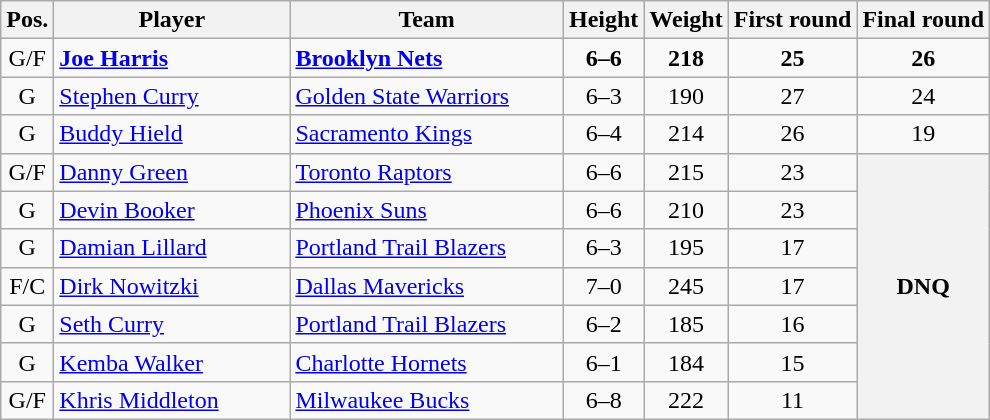<table class="wikitable">
<tr>
<th>Pos.</th>
<th style="width:150px;">Player</th>
<th width=175>Team</th>
<th>Height</th>
<th>Weight</th>
<th>First round</th>
<th>Final round</th>
</tr>
<tr>
<td style="text-align:center">G/F</td>
<td><strong><a href='#'>Joe Harris</a></strong></td>
<td><strong><a href='#'>Brooklyn Nets</a></strong></td>
<td align=center><strong>6–6</strong></td>
<td align=center><strong>218</strong></td>
<td align=center><strong>25</strong></td>
<td style="text-align:center;"><strong>26</strong></td>
</tr>
<tr>
<td style="text-align:center">G</td>
<td><a href='#'>Stephen Curry</a></td>
<td><a href='#'>Golden State Warriors</a></td>
<td align=center>6–3</td>
<td align=center>190</td>
<td align=center>27</td>
<td style="text-align:center;">24</td>
</tr>
<tr>
<td style="text-align:center">G</td>
<td><a href='#'>Buddy Hield</a></td>
<td><a href='#'>Sacramento Kings</a></td>
<td align=center>6–4</td>
<td align=center>214</td>
<td align=center>26</td>
<td style="text-align:center;">19</td>
</tr>
<tr>
<td style="text-align:center">G/F</td>
<td><a href='#'>Danny Green</a></td>
<td><a href='#'>Toronto Raptors</a></td>
<td align=center>6–6</td>
<td align=center>215</td>
<td align=center>23</td>
<th rowspan="7" style="text-align:center;">DNQ</th>
</tr>
<tr>
<td style="text-align:center">G</td>
<td><a href='#'>Devin Booker</a></td>
<td><a href='#'>Phoenix Suns</a></td>
<td align=center>6–6</td>
<td align=center>210</td>
<td align=center>23</td>
</tr>
<tr>
<td style="text-align:center">G</td>
<td><a href='#'>Damian Lillard</a></td>
<td><a href='#'>Portland Trail Blazers</a></td>
<td align=center>6–3</td>
<td align=center>195</td>
<td align=center>17</td>
</tr>
<tr>
<td style="text-align:center">F/C</td>
<td><a href='#'>Dirk Nowitzki</a></td>
<td><a href='#'>Dallas Mavericks</a></td>
<td align=center>7–0</td>
<td align=center>245</td>
<td align=center>17</td>
</tr>
<tr>
<td style="text-align:center">G</td>
<td><a href='#'>Seth Curry</a></td>
<td><a href='#'>Portland Trail Blazers</a></td>
<td align=center>6–2</td>
<td align=center>185</td>
<td align=center>16</td>
</tr>
<tr>
<td style="text-align:center">G</td>
<td><a href='#'>Kemba Walker</a></td>
<td><a href='#'>Charlotte Hornets</a></td>
<td align=center>6–1</td>
<td align=center>184</td>
<td align=center>15</td>
</tr>
<tr>
<td style="text-align:center">G/F</td>
<td><a href='#'>Khris Middleton</a></td>
<td><a href='#'>Milwaukee Bucks</a></td>
<td align=center>6–8</td>
<td align=center>222</td>
<td align=center>11</td>
</tr>
</table>
